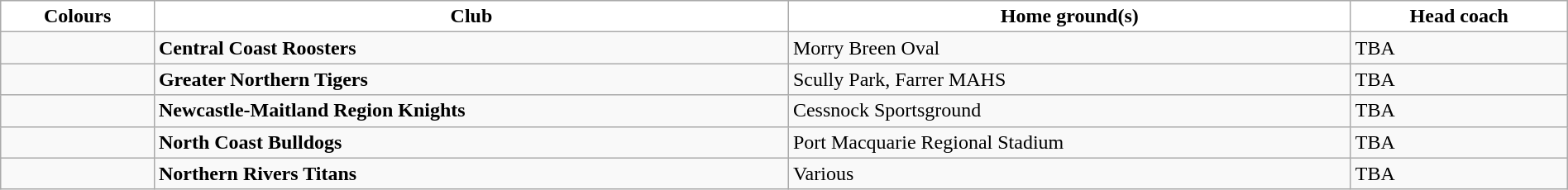<table class="wikitable" style="width:100%; text-align:left">
<tr>
<th style="background:white">Colours</th>
<th style="background:white">Club</th>
<th style="background:white">Home ground(s)</th>
<th style="background:white">Head coach</th>
</tr>
<tr>
<td></td>
<td><strong>Central Coast Roosters</strong></td>
<td>Morry Breen Oval</td>
<td>TBA</td>
</tr>
<tr>
<td></td>
<td><strong>Greater Northern Tigers</strong></td>
<td>Scully Park, Farrer MAHS</td>
<td>TBA</td>
</tr>
<tr>
<td></td>
<td><strong>Newcastle-Maitland Region Knights</strong></td>
<td>Cessnock Sportsground</td>
<td>TBA</td>
</tr>
<tr>
<td></td>
<td><strong>North Coast Bulldogs</strong></td>
<td>Port Macquarie Regional Stadium</td>
<td>TBA</td>
</tr>
<tr>
<td></td>
<td><strong>Northern Rivers Titans</strong></td>
<td>Various</td>
<td>TBA</td>
</tr>
</table>
